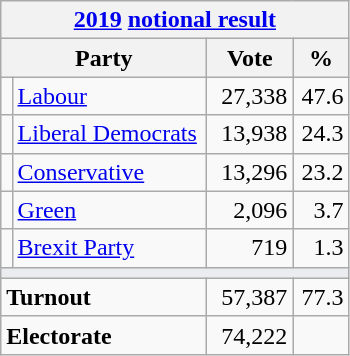<table class="wikitable">
<tr>
<th colspan="4"><a href='#'>2019</a> <a href='#'>notional result</a></th>
</tr>
<tr>
<th bgcolor="#DDDDFF" width="130px" colspan="2">Party</th>
<th bgcolor="#DDDDFF" width="50px">Vote</th>
<th bgcolor="#DDDDFF" width="30px">%</th>
</tr>
<tr>
<td></td>
<td><a href='#'>Labour</a></td>
<td align=right>27,338</td>
<td align=right>47.6</td>
</tr>
<tr>
<td></td>
<td><a href='#'>Liberal Democrats</a></td>
<td align=right>13,938</td>
<td align=right>24.3</td>
</tr>
<tr>
<td></td>
<td><a href='#'>Conservative</a></td>
<td align=right>13,296</td>
<td align=right>23.2</td>
</tr>
<tr>
<td></td>
<td><a href='#'>Green</a></td>
<td align=right>2,096</td>
<td align=right>3.7</td>
</tr>
<tr>
<td></td>
<td><a href='#'>Brexit Party</a></td>
<td align=right>719</td>
<td align=right>1.3</td>
</tr>
<tr>
<td colspan="4" bgcolor="#EAECF0"></td>
</tr>
<tr>
<td colspan="2"><strong>Turnout</strong></td>
<td align=right>57,387</td>
<td align=right>77.3</td>
</tr>
<tr>
<td colspan="2"><strong>Electorate</strong></td>
<td align=right>74,222</td>
</tr>
</table>
